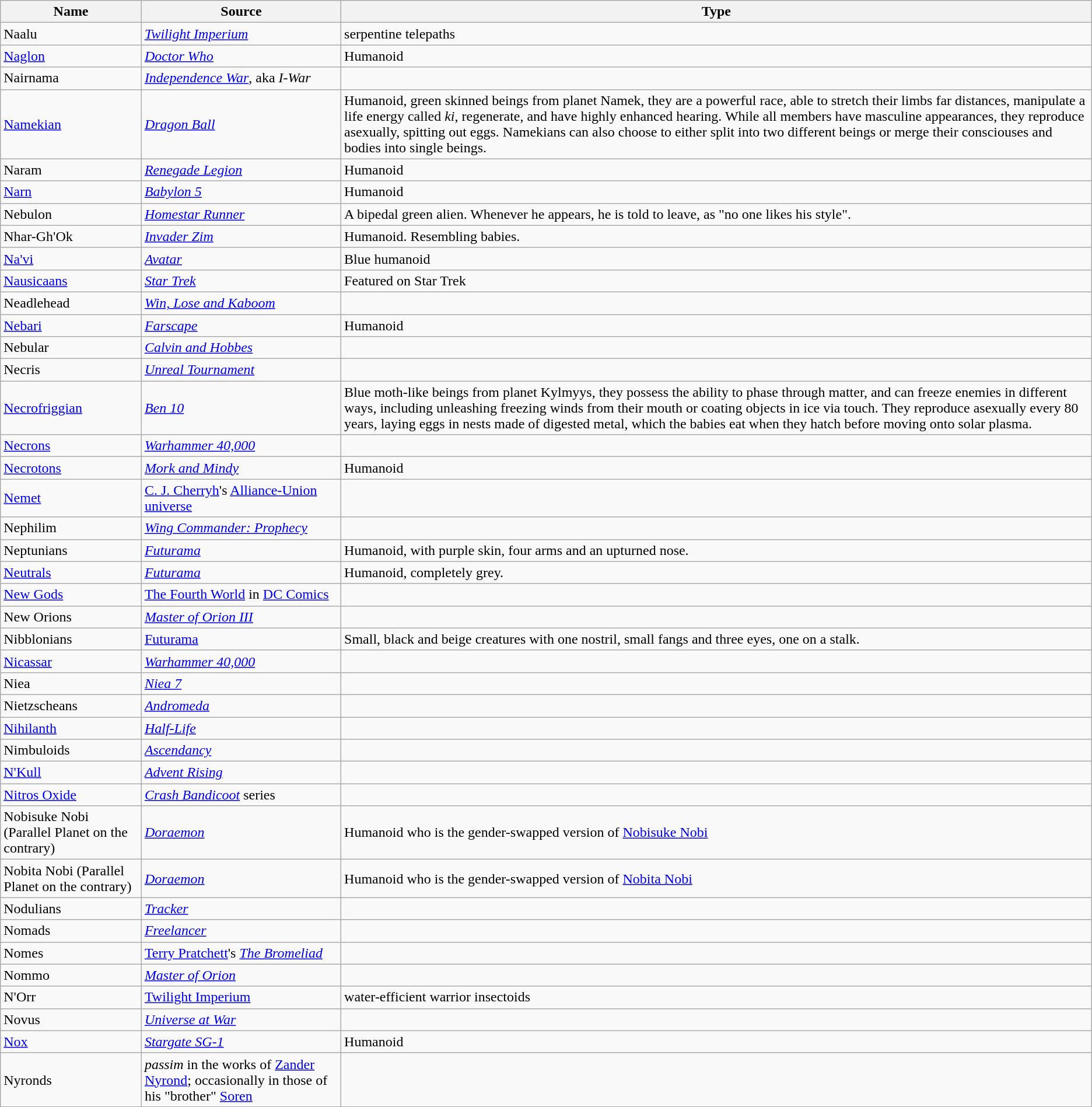<table class="wikitable sortable">
<tr>
<th>Name</th>
<th>Source</th>
<th>Type</th>
</tr>
<tr>
<td>Naalu</td>
<td><em><a href='#'>Twilight Imperium</a></em></td>
<td>serpentine telepaths</td>
</tr>
<tr>
<td><a href='#'>Naglon</a></td>
<td><em><a href='#'>Doctor Who</a></em></td>
<td>Humanoid</td>
</tr>
<tr>
<td>Nairnama</td>
<td><em><a href='#'>Independence War</a></em>, aka <em>I-War</em></td>
<td></td>
</tr>
<tr>
<td><a href='#'>Namekian</a></td>
<td><em><a href='#'>Dragon Ball</a></em></td>
<td>Humanoid, green skinned beings from planet Namek, they are a powerful race, able to stretch their limbs far distances, manipulate a life energy called <em>ki</em>, regenerate, and have highly enhanced hearing. While all members have masculine appearances, they reproduce asexually, spitting out eggs. Namekians can also choose to either split into two different beings or merge their consciouses and bodies into single beings.</td>
</tr>
<tr>
<td>Naram</td>
<td><em><a href='#'>Renegade Legion</a></em></td>
<td>Humanoid</td>
</tr>
<tr>
<td><a href='#'>Narn</a></td>
<td><em><a href='#'>Babylon 5</a></em></td>
<td>Humanoid</td>
</tr>
<tr>
<td>Nebulon</td>
<td><em><a href='#'>Homestar Runner</a></em></td>
<td>A bipedal green alien. Whenever he appears, he is told to leave, as "no one likes his style".</td>
</tr>
<tr>
<td>Nhar-Gh'Ok</td>
<td><em><a href='#'>Invader Zim</a></em></td>
<td>Humanoid. Resembling babies.</td>
</tr>
<tr>
<td><a href='#'>Na'vi</a></td>
<td><em><a href='#'>Avatar</a></em></td>
<td>Blue humanoid</td>
</tr>
<tr>
<td><a href='#'>Nausicaans</a></td>
<td><em><a href='#'>Star Trek</a></em></td>
<td>Featured on Star Trek</td>
</tr>
<tr>
<td>Neadlehead</td>
<td><em><a href='#'>Win, Lose and Kaboom</a></em></td>
</tr>
<tr>
<td><a href='#'>Nebari</a></td>
<td><em><a href='#'>Farscape</a></em></td>
<td>Humanoid</td>
</tr>
<tr>
<td>Nebular</td>
<td><em><a href='#'>Calvin and Hobbes</a></em></td>
<td></td>
</tr>
<tr>
<td>Necris</td>
<td><em><a href='#'>Unreal Tournament</a></em></td>
<td></td>
</tr>
<tr>
<td><a href='#'>Necrofriggian</a></td>
<td><em><a href='#'>Ben 10</a></em></td>
<td>Blue moth-like beings from planet Kylmyys, they possess the ability to phase through matter, and can freeze enemies in different ways, including unleashing freezing winds from their mouth or coating objects in ice via touch. They reproduce asexually every 80 years, laying eggs in nests made of digested metal, which the babies eat when they hatch before moving onto solar plasma.</td>
</tr>
<tr>
<td><a href='#'>Necrons</a></td>
<td><em><a href='#'>Warhammer 40,000</a></em></td>
<td></td>
</tr>
<tr>
<td><a href='#'>Necrotons</a></td>
<td><em><a href='#'>Mork and Mindy</a></em></td>
<td>Humanoid</td>
</tr>
<tr>
<td><a href='#'>Nemet</a></td>
<td><a href='#'>C. J. Cherryh</a>'s <a href='#'>Alliance-Union universe</a></td>
<td></td>
</tr>
<tr>
<td>Nephilim</td>
<td><em><a href='#'>Wing Commander: Prophecy</a></em></td>
<td></td>
</tr>
<tr>
<td>Neptunians</td>
<td><em><a href='#'>Futurama</a></em></td>
<td>Humanoid, with purple skin, four arms and an upturned nose.</td>
</tr>
<tr>
<td><a href='#'>Neutrals</a></td>
<td><em><a href='#'>Futurama</a></em></td>
<td>Humanoid, completely grey.</td>
</tr>
<tr>
<td><a href='#'>New Gods</a></td>
<td><a href='#'>The Fourth World</a> in <a href='#'>DC Comics</a></td>
<td></td>
</tr>
<tr>
<td>New Orions</td>
<td><em><a href='#'>Master of Orion III</a></em></td>
<td></td>
</tr>
<tr>
<td>Nibblonians</td>
<td><a href='#'>Futurama</a></td>
<td>Small, black and beige creatures with one nostril, small fangs and three eyes, one on a stalk.</td>
</tr>
<tr>
<td><a href='#'>Nicassar</a></td>
<td><em><a href='#'>Warhammer 40,000</a></em></td>
<td></td>
</tr>
<tr>
<td>Niea</td>
<td><em><a href='#'>Niea 7</a></em></td>
<td></td>
</tr>
<tr>
<td>Nietzscheans</td>
<td><em><a href='#'>Andromeda</a></em></td>
<td></td>
</tr>
<tr>
<td><a href='#'>Nihilanth</a></td>
<td><em><a href='#'>Half-Life</a></em></td>
<td></td>
</tr>
<tr>
<td>Nimbuloids</td>
<td><em><a href='#'>Ascendancy</a></em></td>
<td></td>
</tr>
<tr>
<td><a href='#'>N'Kull</a></td>
<td><em><a href='#'>Advent Rising</a></em></td>
<td></td>
</tr>
<tr>
<td><a href='#'>Nitros Oxide</a></td>
<td><em><a href='#'>Crash Bandicoot</a></em> series</td>
<td></td>
</tr>
<tr>
<td>Nobisuke Nobi (Parallel Planet on the contrary)</td>
<td><em><a href='#'>Doraemon</a></em></td>
<td>Humanoid who is the gender-swapped version of <a href='#'>Nobisuke Nobi</a></td>
</tr>
<tr>
<td>Nobita Nobi (Parallel Planet on the contrary)</td>
<td><em><a href='#'>Doraemon</a></em></td>
<td>Humanoid who is the gender-swapped version of <a href='#'>Nobita Nobi</a></td>
</tr>
<tr>
<td>Nodulians</td>
<td><em><a href='#'>Tracker</a></em></td>
<td></td>
</tr>
<tr>
<td>Nomads</td>
<td><em><a href='#'>Freelancer</a></em></td>
<td></td>
</tr>
<tr>
<td>Nomes</td>
<td><a href='#'>Terry Pratchett</a>'s <em><a href='#'>The Bromeliad</a></em></td>
<td></td>
</tr>
<tr>
<td>Nommo</td>
<td><em><a href='#'>Master of Orion</a></em></td>
<td></td>
</tr>
<tr>
<td>N'Orr</td>
<td><a href='#'>Twilight Imperium</a></td>
<td>water-efficient warrior insectoids</td>
</tr>
<tr>
<td>Novus</td>
<td><em><a href='#'>Universe at War</a></em></td>
<td></td>
</tr>
<tr>
<td><a href='#'>Nox</a></td>
<td><em><a href='#'>Stargate SG-1</a></em></td>
<td>Humanoid</td>
</tr>
<tr>
<td>Nyronds</td>
<td><em>passim</em> in the works of <a href='#'>Zander Nyrond</a>; occasionally in those of his "brother" <a href='#'>Soren</a></td>
<td></td>
</tr>
</table>
